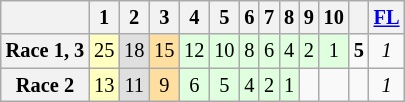<table class="wikitable" style="font-size: 85%; text-align:center;">
<tr>
<th></th>
<th>1</th>
<th>2</th>
<th>3</th>
<th>4</th>
<th>5</th>
<th>6</th>
<th>7</th>
<th>8</th>
<th>9</th>
<th>10</th>
<th></th>
<th><a href='#'>FL</a></th>
</tr>
<tr>
<th>Race 1, 3</th>
<td style="background:#FFFFBF">25</td>
<td style="background:#DFDFDF">18</td>
<td style="background:#FFDF9F">15</td>
<td style="background:#DFFFDF">12</td>
<td style="background:#DFFFDF">10</td>
<td style="background:#DFFFDF">8</td>
<td style="background:#DFFFDF">6</td>
<td style="background:#DFFFDF">4</td>
<td style="background:#DFFFDF">2</td>
<td style="background:#DFFFDF">1</td>
<td><strong>5</strong></td>
<td><em>1</em></td>
</tr>
<tr>
<th>Race 2</th>
<td style="background:#FFFFBF">13</td>
<td style="background:#DFDFDF">11</td>
<td style="background:#FFDF9F">9</td>
<td style="background:#DFFFDF">6</td>
<td style="background:#DFFFDF">5</td>
<td style="background:#DFFFDF">4</td>
<td style="background:#DFFFDF">2</td>
<td style="background:#DFFFDF">1</td>
<td></td>
<td></td>
<td></td>
<td><em>1</em></td>
</tr>
</table>
